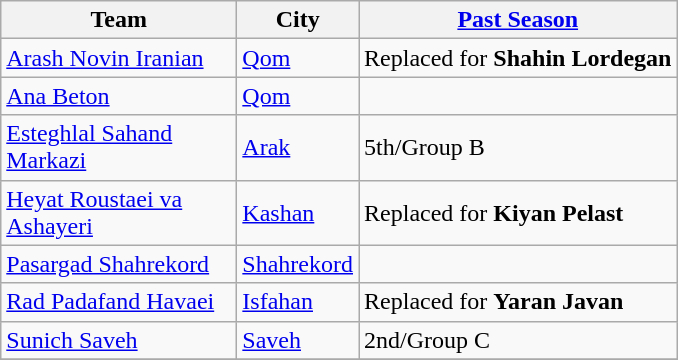<table class="wikitable sortable">
<tr>
<th width=150>Team</th>
<th>City</th>
<th><a href='#'>Past Season</a></th>
</tr>
<tr>
<td align="left"><a href='#'>Arash Novin Iranian</a></td>
<td><a href='#'>Qom</a></td>
<td>Replaced for <strong>Shahin Lordegan</strong></td>
</tr>
<tr>
<td align="left"><a href='#'>Ana Beton</a></td>
<td><a href='#'>Qom</a></td>
<td></td>
</tr>
<tr>
<td align="left"><a href='#'>Esteghlal Sahand Markazi</a></td>
<td><a href='#'>Arak</a></td>
<td>5th/Group B</td>
</tr>
<tr>
<td align="left"><a href='#'>Heyat Roustaei va Ashayeri</a></td>
<td><a href='#'>Kashan</a></td>
<td>Replaced for <strong>Kiyan Pelast</strong></td>
</tr>
<tr>
<td align="left"><a href='#'>Pasargad Shahrekord</a></td>
<td><a href='#'>Shahrekord</a></td>
<td></td>
</tr>
<tr>
<td align="left"><a href='#'>Rad Padafand Havaei</a></td>
<td><a href='#'>Isfahan</a></td>
<td>Replaced for <strong>Yaran Javan</strong></td>
</tr>
<tr>
<td align="left"><a href='#'>Sunich Saveh</a></td>
<td><a href='#'>Saveh</a></td>
<td>2nd/Group C</td>
</tr>
<tr>
</tr>
</table>
